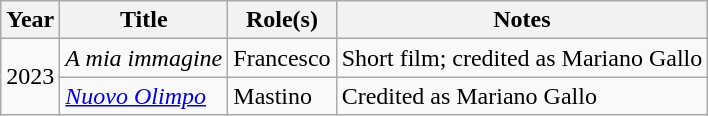<table class="wikitable plainrowheaders sortable">
<tr>
<th scope="col">Year</th>
<th scope="col">Title</th>
<th scope="col">Role(s)</th>
<th scope="col" class="unsortable">Notes</th>
</tr>
<tr>
<td rowspan=2>2023</td>
<td><em>A mia immagine</em></td>
<td>Francesco</td>
<td>Short film; credited as Mariano Gallo</td>
</tr>
<tr>
<td><em><a href='#'>Nuovo Olimpo</a></em></td>
<td>Mastino</td>
<td>Credited as Mariano Gallo</td>
</tr>
</table>
